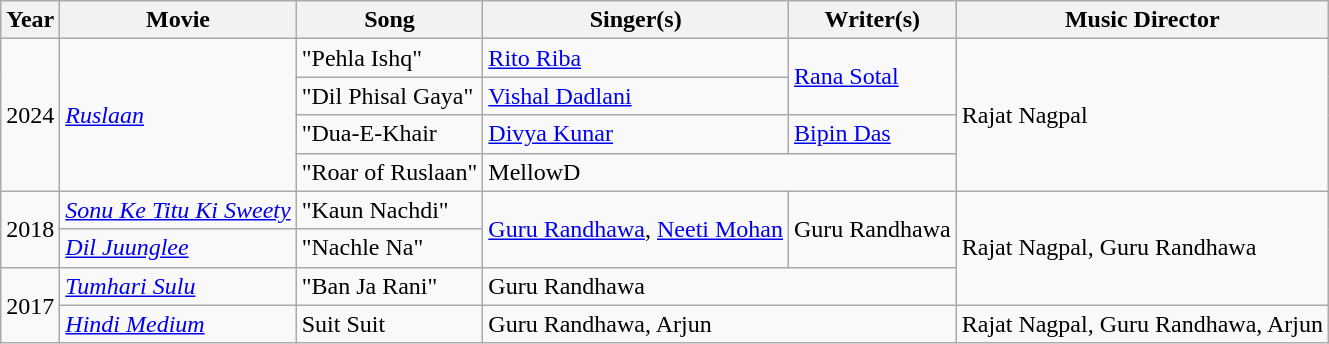<table class="wikitable">
<tr>
<th>Year</th>
<th>Movie</th>
<th>Song</th>
<th>Singer(s)</th>
<th>Writer(s)</th>
<th>Music Director</th>
</tr>
<tr>
<td rowspan=4>2024</td>
<td rowspan=4><em><a href='#'>Ruslaan</a></em></td>
<td>"Pehla Ishq"</td>
<td><a href='#'>Rito Riba</a></td>
<td rowspan=2><a href='#'>Rana Sotal</a></td>
<td rowspan=4>Rajat Nagpal</td>
</tr>
<tr>
<td>"Dil Phisal Gaya"</td>
<td><a href='#'>Vishal Dadlani</a></td>
</tr>
<tr>
<td>"Dua-E-Khair</td>
<td><a href='#'>Divya Kunar</a></td>
<td><a href='#'>Bipin Das</a></td>
</tr>
<tr>
<td>"Roar of Ruslaan"</td>
<td colspan=2>MellowD</td>
</tr>
<tr>
<td rowspan=2>2018</td>
<td><em><a href='#'>Sonu Ke Titu Ki Sweety</a></em></td>
<td>"Kaun Nachdi"</td>
<td rowspan="2"><a href='#'>Guru Randhawa</a>, <a href='#'>Neeti Mohan</a></td>
<td rowspan="2">Guru Randhawa</td>
<td rowspan="3">Rajat Nagpal, Guru Randhawa</td>
</tr>
<tr>
<td><em><a href='#'>Dil Juunglee</a></em></td>
<td>"Nachle Na"</td>
</tr>
<tr>
<td rowspan="2">2017</td>
<td><em><a href='#'>Tumhari Sulu</a></em></td>
<td>"Ban Ja Rani"</td>
<td colspan="2">Guru Randhawa</td>
</tr>
<tr>
<td><em><a href='#'>Hindi Medium</a></em></td>
<td>Suit Suit</td>
<td colspan="2">Guru Randhawa, Arjun</td>
<td>Rajat Nagpal, Guru Randhawa, Arjun</td>
</tr>
</table>
